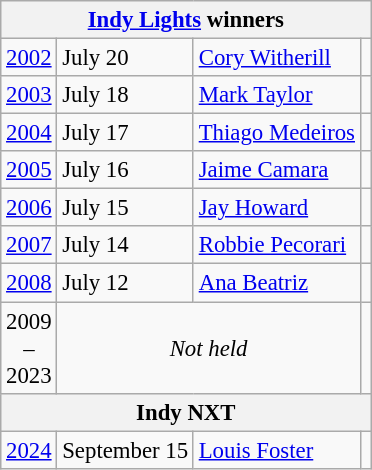<table class="wikitable" style="font-size: 95%;">
<tr>
<th colspan=4><a href='#'>Indy Lights</a> winners</th>
</tr>
<tr>
<td><a href='#'>2002</a></td>
<td>July 20</td>
<td> <a href='#'>Cory Witherill</a></td>
<td></td>
</tr>
<tr>
<td><a href='#'>2003</a></td>
<td>July 18</td>
<td> <a href='#'>Mark Taylor</a></td>
<td></td>
</tr>
<tr>
<td><a href='#'>2004</a></td>
<td>July 17</td>
<td> <a href='#'>Thiago Medeiros</a></td>
<td></td>
</tr>
<tr>
<td><a href='#'>2005</a></td>
<td>July 16</td>
<td> <a href='#'>Jaime Camara</a></td>
<td></td>
</tr>
<tr>
<td><a href='#'>2006</a></td>
<td>July 15</td>
<td> <a href='#'>Jay Howard</a></td>
<td></td>
</tr>
<tr>
<td><a href='#'>2007</a></td>
<td>July 14</td>
<td> <a href='#'>Robbie Pecorari</a></td>
<td></td>
</tr>
<tr>
<td><a href='#'>2008</a></td>
<td>July 12</td>
<td> <a href='#'>Ana Beatriz</a></td>
<td></td>
</tr>
<tr>
<td align=center>2009<br>–<br>2023</td>
<td colspan=2 align=center><em>Not held</em></td>
</tr>
<tr>
<th colspan=4>Indy NXT</th>
</tr>
<tr>
<td><a href='#'>2024</a></td>
<td>September 15</td>
<td> <a href='#'>Louis Foster</a></td>
<td></td>
</tr>
</table>
